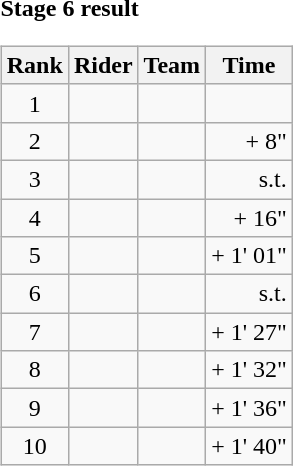<table>
<tr>
<td><strong>Stage 6 result</strong><br><table class="wikitable">
<tr>
<th scope="col">Rank</th>
<th scope="col">Rider</th>
<th scope="col">Team</th>
<th scope="col">Time</th>
</tr>
<tr>
<td style="text-align:center;">1</td>
<td></td>
<td></td>
<td style="text-align:right;"></td>
</tr>
<tr>
<td style="text-align:center;">2</td>
<td></td>
<td></td>
<td style="text-align:right;">+ 8"</td>
</tr>
<tr>
<td style="text-align:center;">3</td>
<td></td>
<td></td>
<td style="text-align:right;">s.t.</td>
</tr>
<tr>
<td style="text-align:center;">4</td>
<td></td>
<td></td>
<td style="text-align:right;">+ 16"</td>
</tr>
<tr>
<td style="text-align:center;">5</td>
<td></td>
<td></td>
<td style="text-align:right;">+ 1' 01"</td>
</tr>
<tr>
<td style="text-align:center;">6</td>
<td></td>
<td></td>
<td style="text-align:right;">s.t.</td>
</tr>
<tr>
<td style="text-align:center;">7</td>
<td></td>
<td></td>
<td style="text-align:right;">+ 1' 27"</td>
</tr>
<tr>
<td style="text-align:center;">8</td>
<td></td>
<td></td>
<td style="text-align:right;">+ 1' 32"</td>
</tr>
<tr>
<td style="text-align:center;">9</td>
<td></td>
<td></td>
<td style="text-align:right;">+ 1' 36"</td>
</tr>
<tr>
<td style="text-align:center;">10</td>
<td></td>
<td></td>
<td style="text-align:right;">+ 1' 40"</td>
</tr>
</table>
</td>
</tr>
</table>
